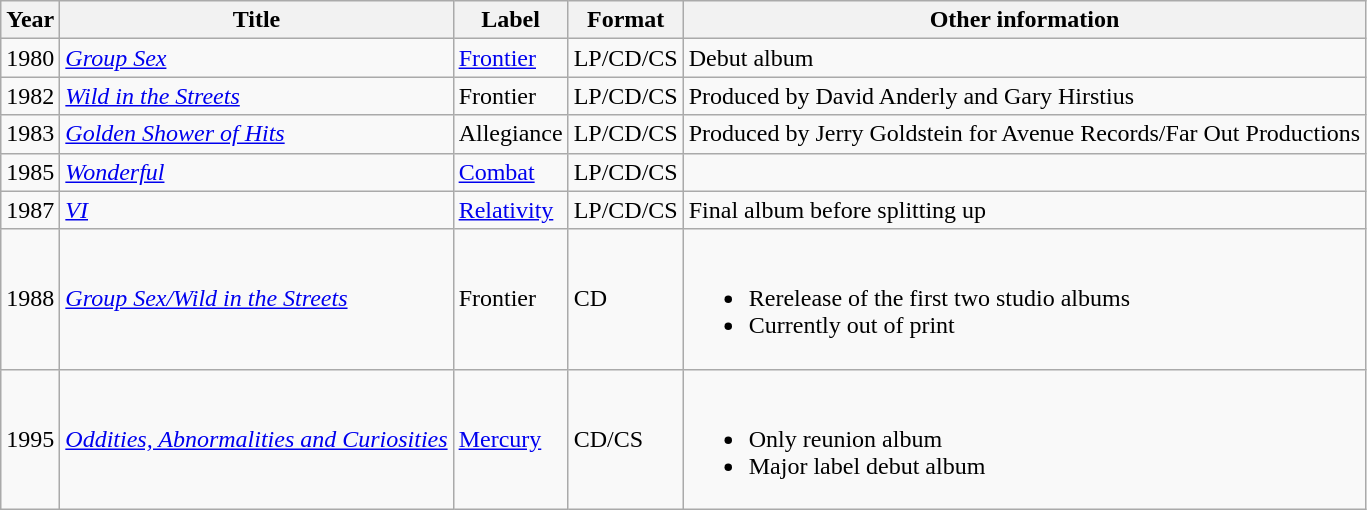<table class="wikitable">
<tr>
<th>Year</th>
<th>Title</th>
<th>Label</th>
<th>Format</th>
<th>Other information</th>
</tr>
<tr>
<td>1980</td>
<td><em><a href='#'>Group Sex</a></em></td>
<td><a href='#'>Frontier</a></td>
<td>LP/CD/CS</td>
<td>Debut album</td>
</tr>
<tr>
<td>1982</td>
<td><em><a href='#'>Wild in the Streets</a></em></td>
<td>Frontier</td>
<td>LP/CD/CS</td>
<td>Produced by David Anderly and Gary Hirstius</td>
</tr>
<tr>
<td>1983</td>
<td><em><a href='#'>Golden Shower of Hits</a></em></td>
<td>Allegiance</td>
<td>LP/CD/CS</td>
<td>Produced by Jerry Goldstein for Avenue Records/Far Out Productions</td>
</tr>
<tr>
<td>1985</td>
<td><em><a href='#'>Wonderful</a></em></td>
<td><a href='#'>Combat</a></td>
<td>LP/CD/CS</td>
</tr>
<tr>
<td>1987</td>
<td><em><a href='#'>VI</a></em></td>
<td><a href='#'>Relativity</a></td>
<td>LP/CD/CS</td>
<td>Final album before splitting up</td>
</tr>
<tr>
<td>1988</td>
<td><em><a href='#'>Group Sex/Wild in the Streets</a></em></td>
<td>Frontier</td>
<td>CD</td>
<td><br><ul><li>Rerelease of the first two studio albums</li><li>Currently out of print</li></ul></td>
</tr>
<tr>
<td>1995</td>
<td><em><a href='#'>Oddities, Abnormalities and Curiosities</a></em></td>
<td><a href='#'>Mercury</a></td>
<td>CD/CS</td>
<td><br><ul><li>Only reunion album</li><li>Major label debut album</li></ul></td>
</tr>
</table>
